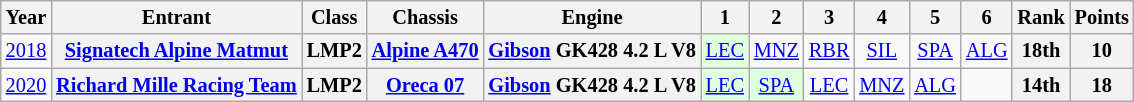<table class="wikitable" style="text-align:center; font-size:85%">
<tr>
<th>Year</th>
<th>Entrant</th>
<th>Class</th>
<th>Chassis</th>
<th>Engine</th>
<th>1</th>
<th>2</th>
<th>3</th>
<th>4</th>
<th>5</th>
<th>6</th>
<th>Rank</th>
<th>Points</th>
</tr>
<tr>
<td><a href='#'>2018</a></td>
<th nowrap><a href='#'>Signatech Alpine Matmut</a></th>
<th>LMP2</th>
<th nowrap><a href='#'>Alpine A470</a></th>
<th nowrap><a href='#'>Gibson</a> GK428 4.2 L V8</th>
<td style="background:#DFFFDF;"><a href='#'>LEC</a><br></td>
<td><a href='#'>MNZ</a></td>
<td><a href='#'>RBR</a></td>
<td><a href='#'>SIL</a></td>
<td><a href='#'>SPA</a></td>
<td><a href='#'>ALG</a></td>
<th>18th</th>
<th>10</th>
</tr>
<tr>
<td><a href='#'>2020</a></td>
<th nowrap><a href='#'>Richard Mille Racing Team</a></th>
<th>LMP2</th>
<th nowrap><a href='#'>Oreca 07</a></th>
<th nowrap><a href='#'>Gibson</a> GK428 4.2 L V8</th>
<td style="background:#DFFFDF;"><a href='#'>LEC</a><br></td>
<td style="background:#DFFFDF;"><a href='#'>SPA</a><br></td>
<td><a href='#'>LEC</a></td>
<td><a href='#'>MNZ</a></td>
<td><a href='#'>ALG</a></td>
<td></td>
<th>14th</th>
<th>18</th>
</tr>
</table>
